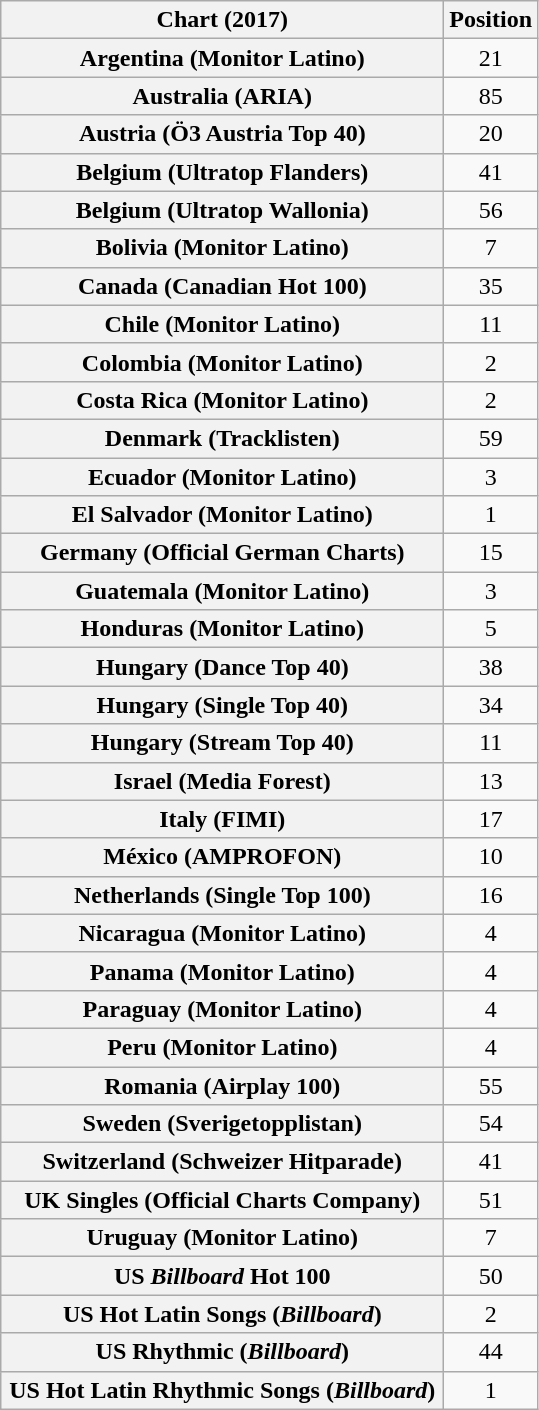<table class="wikitable plainrowheaders sortable" style="text-align:center">
<tr>
<th scope="col" style="width:18em">Chart (2017)</th>
<th scope="col">Position</th>
</tr>
<tr>
<th scope="row">Argentina (Monitor Latino)</th>
<td>21</td>
</tr>
<tr>
<th scope="row">Australia (ARIA)</th>
<td>85</td>
</tr>
<tr>
<th scope="row">Austria (Ö3 Austria Top 40)</th>
<td>20</td>
</tr>
<tr>
<th scope="row">Belgium (Ultratop Flanders)</th>
<td>41</td>
</tr>
<tr>
<th scope="row">Belgium (Ultratop Wallonia)</th>
<td>56</td>
</tr>
<tr>
<th scope="row">Bolivia (Monitor Latino)</th>
<td>7</td>
</tr>
<tr>
<th scope="row">Canada (Canadian Hot 100)</th>
<td>35</td>
</tr>
<tr>
<th scope="row">Chile (Monitor Latino)</th>
<td>11</td>
</tr>
<tr>
<th scope="row">Colombia (Monitor Latino)</th>
<td>2</td>
</tr>
<tr>
<th scope="row">Costa Rica (Monitor Latino)</th>
<td>2</td>
</tr>
<tr>
<th scope="row">Denmark (Tracklisten)</th>
<td>59</td>
</tr>
<tr>
<th scope="row">Ecuador (Monitor Latino)</th>
<td>3</td>
</tr>
<tr>
<th scope="row">El Salvador (Monitor Latino)</th>
<td>1</td>
</tr>
<tr>
<th scope="row">Germany (Official German Charts)</th>
<td>15</td>
</tr>
<tr>
<th scope="row">Guatemala (Monitor Latino)</th>
<td>3</td>
</tr>
<tr>
<th scope="row">Honduras (Monitor Latino)</th>
<td>5</td>
</tr>
<tr>
<th scope="row">Hungary (Dance Top 40)</th>
<td>38</td>
</tr>
<tr>
<th scope="row">Hungary (Single Top 40)</th>
<td>34</td>
</tr>
<tr>
<th scope="row">Hungary (Stream Top 40)</th>
<td>11</td>
</tr>
<tr>
<th scope="row">Israel (Media Forest)</th>
<td>13</td>
</tr>
<tr>
<th scope="row">Italy (FIMI)</th>
<td>17</td>
</tr>
<tr>
<th scope="row">México (AMPROFON)</th>
<td>10</td>
</tr>
<tr>
<th scope="row">Netherlands (Single Top 100)</th>
<td>16</td>
</tr>
<tr>
<th scope="row">Nicaragua (Monitor Latino)</th>
<td>4</td>
</tr>
<tr>
<th scope="row">Panama (Monitor Latino)</th>
<td>4</td>
</tr>
<tr>
<th scope="row">Paraguay (Monitor Latino)</th>
<td>4</td>
</tr>
<tr>
<th scope="row">Peru (Monitor Latino)</th>
<td>4</td>
</tr>
<tr>
<th scope="row">Romania (Airplay 100)</th>
<td>55</td>
</tr>
<tr>
<th scope="row">Sweden (Sverigetopplistan)</th>
<td>54</td>
</tr>
<tr>
<th scope="row">Switzerland (Schweizer Hitparade)</th>
<td>41</td>
</tr>
<tr>
<th scope="row">UK Singles (Official Charts Company)</th>
<td>51</td>
</tr>
<tr>
<th scope="row">Uruguay (Monitor Latino)</th>
<td>7</td>
</tr>
<tr>
<th scope="row">US <em>Billboard</em> Hot 100</th>
<td>50</td>
</tr>
<tr>
<th scope="row">US Hot Latin Songs (<em>Billboard</em>)</th>
<td>2</td>
</tr>
<tr>
<th scope="row">US Rhythmic (<em>Billboard</em>)</th>
<td>44</td>
</tr>
<tr>
<th scope="row">US Hot Latin Rhythmic Songs (<em>Billboard</em>)</th>
<td>1</td>
</tr>
</table>
